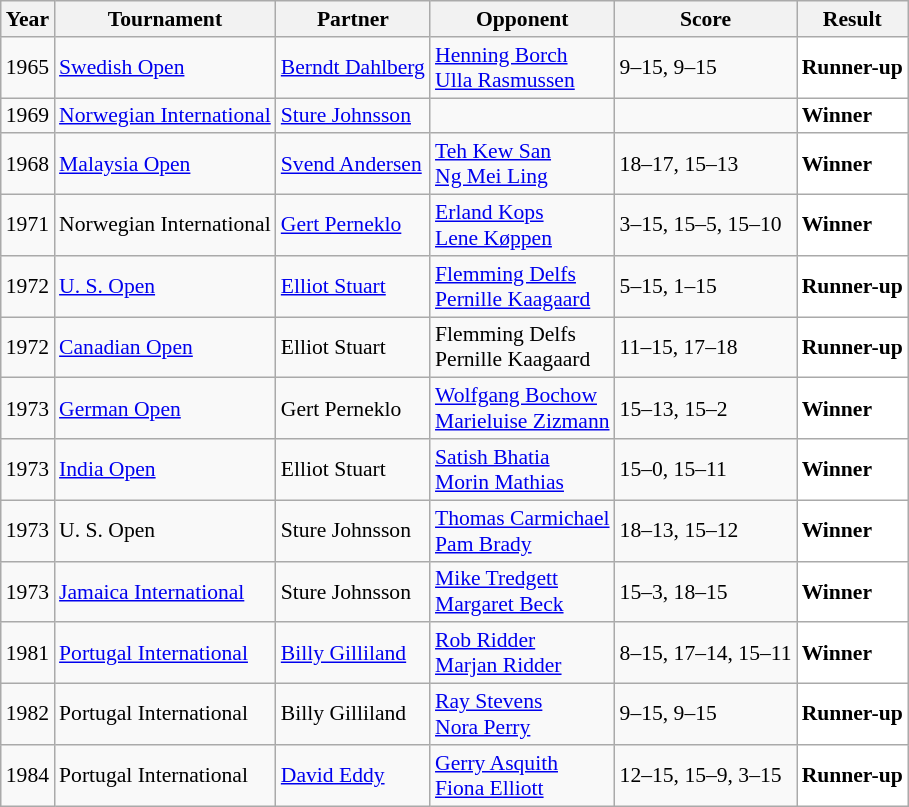<table class="sortable wikitable" style="font-size:90%;">
<tr>
<th>Year</th>
<th>Tournament</th>
<th>Partner</th>
<th>Opponent</th>
<th>Score</th>
<th>Result</th>
</tr>
<tr>
<td align="center">1965</td>
<td align="left"><a href='#'>Swedish Open</a></td>
<td align="left"> <a href='#'>Berndt Dahlberg</a></td>
<td align="left"> <a href='#'>Henning Borch</a><br> <a href='#'>Ulla Rasmussen</a></td>
<td align="left">9–15, 9–15</td>
<td style="text-align:left; background:white"> <strong>Runner-up</strong></td>
</tr>
<tr>
<td align="center">1969</td>
<td align="left"><a href='#'>Norwegian International</a></td>
<td align="left"> <a href='#'>Sture Johnsson</a></td>
<td align="left"><br></td>
<td align="left"></td>
<td style="text-align:left; background:white"> <strong>Winner</strong></td>
</tr>
<tr>
<td align="center">1968</td>
<td align="left"><a href='#'>Malaysia Open</a></td>
<td align="left"> <a href='#'>Svend Andersen</a></td>
<td align="left"> <a href='#'>Teh Kew San</a><br> <a href='#'>Ng Mei Ling</a></td>
<td align="left">18–17, 15–13</td>
<td style="text-align:left; background:white"> <strong>Winner</strong></td>
</tr>
<tr>
<td align="center">1971</td>
<td align="left">Norwegian International</td>
<td align="left"> <a href='#'>Gert Perneklo</a></td>
<td align="left"> <a href='#'>Erland Kops</a><br> <a href='#'>Lene Køppen</a></td>
<td align="left">3–15, 15–5, 15–10</td>
<td style="text-align:left; background:white"> <strong>Winner</strong></td>
</tr>
<tr>
<td align="center">1972</td>
<td align="left"><a href='#'>U. S. Open</a></td>
<td align="left"> <a href='#'>Elliot Stuart</a></td>
<td align="left"> <a href='#'>Flemming Delfs</a><br> <a href='#'>Pernille Kaagaard</a></td>
<td align="left">5–15, 1–15</td>
<td style="text-align:left; background:white"> <strong>Runner-up</strong></td>
</tr>
<tr>
<td align="center">1972</td>
<td align="left"><a href='#'>Canadian Open</a></td>
<td align="left"> Elliot Stuart</td>
<td align="left"> Flemming Delfs<br> Pernille Kaagaard</td>
<td align="left">11–15, 17–18</td>
<td style="text-align:left; background:white"> <strong>Runner-up</strong></td>
</tr>
<tr>
<td align="center">1973</td>
<td align="left"><a href='#'>German Open</a></td>
<td align="left"> Gert Perneklo</td>
<td align="left"> <a href='#'>Wolfgang Bochow</a><br> <a href='#'>Marieluise Zizmann</a></td>
<td align="left">15–13, 15–2</td>
<td style="text-align:left; background:white"> <strong>Winner</strong></td>
</tr>
<tr>
<td align="center">1973</td>
<td align="left"><a href='#'>India Open</a></td>
<td align="left"> Elliot Stuart</td>
<td align="left"> <a href='#'>Satish Bhatia</a><br> <a href='#'>Morin Mathias</a></td>
<td align="left">15–0, 15–11</td>
<td style="text-align:left; background:white"> <strong>Winner</strong></td>
</tr>
<tr>
<td align="center">1973</td>
<td align="left">U. S. Open</td>
<td align="left"> Sture Johnsson</td>
<td align="left"> <a href='#'>Thomas Carmichael</a><br> <a href='#'>Pam Brady</a></td>
<td align="left">18–13, 15–12</td>
<td style="text-align:left; background:white"> <strong>Winner</strong></td>
</tr>
<tr>
<td align="center">1973</td>
<td align="left"><a href='#'>Jamaica International</a></td>
<td align="left"> Sture Johnsson</td>
<td align="left"> <a href='#'>Mike Tredgett</a><br> <a href='#'>Margaret Beck</a></td>
<td align="left">15–3, 18–15</td>
<td style="text-align:left; background:white"> <strong>Winner</strong></td>
</tr>
<tr>
<td align="center">1981</td>
<td align="left"><a href='#'>Portugal International</a></td>
<td align="left"> <a href='#'>Billy Gilliland</a></td>
<td align="left"> <a href='#'>Rob Ridder</a><br> <a href='#'>Marjan Ridder</a></td>
<td align="left">8–15, 17–14, 15–11</td>
<td style="text-align:left; background:white"> <strong>Winner</strong></td>
</tr>
<tr>
<td align="center">1982</td>
<td align="left">Portugal International</td>
<td align="left"> Billy Gilliland</td>
<td align="left"> <a href='#'>Ray Stevens</a><br> <a href='#'>Nora Perry</a></td>
<td align="left">9–15, 9–15</td>
<td style="text-align:left; background:white"> <strong>Runner-up</strong></td>
</tr>
<tr>
<td align="center">1984</td>
<td align="left">Portugal International</td>
<td align="left"> <a href='#'>David Eddy</a></td>
<td align="left"> <a href='#'>Gerry Asquith</a><br> <a href='#'>Fiona Elliott</a></td>
<td align="left">12–15, 15–9, 3–15</td>
<td style="text-align:left; background:white"> <strong>Runner-up</strong></td>
</tr>
</table>
